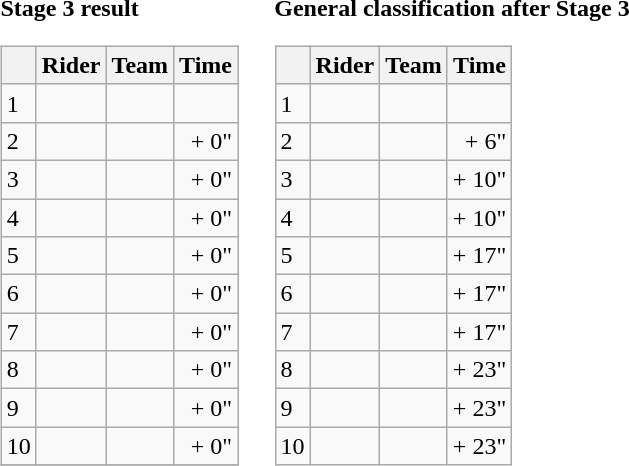<table>
<tr>
<td><strong>Stage 3 result</strong><br><table class="wikitable">
<tr>
<th></th>
<th>Rider</th>
<th>Team</th>
<th>Time</th>
</tr>
<tr>
<td>1</td>
<td> </td>
<td></td>
<td align="right"></td>
</tr>
<tr>
<td>2</td>
<td></td>
<td></td>
<td align="right">+ 0"</td>
</tr>
<tr>
<td>3</td>
<td></td>
<td></td>
<td align="right">+ 0"</td>
</tr>
<tr>
<td>4</td>
<td></td>
<td></td>
<td align="right">+ 0"</td>
</tr>
<tr>
<td>5</td>
<td></td>
<td></td>
<td align="right">+ 0"</td>
</tr>
<tr>
<td>6</td>
<td></td>
<td></td>
<td align="right">+ 0"</td>
</tr>
<tr>
<td>7</td>
<td></td>
<td></td>
<td align="right">+ 0"</td>
</tr>
<tr>
<td>8</td>
<td></td>
<td></td>
<td align="right">+ 0"</td>
</tr>
<tr>
<td>9</td>
<td></td>
<td></td>
<td align="right">+ 0"</td>
</tr>
<tr>
<td>10</td>
<td></td>
<td></td>
<td align="right">+ 0"</td>
</tr>
<tr>
</tr>
</table>
</td>
<td></td>
<td><strong>General classification after Stage 3</strong><br><table class="wikitable">
<tr>
<th></th>
<th>Rider</th>
<th>Team</th>
<th>Time</th>
</tr>
<tr>
<td>1</td>
<td> </td>
<td></td>
<td align="right"></td>
</tr>
<tr>
<td>2</td>
<td></td>
<td></td>
<td align="right">+ 6"</td>
</tr>
<tr>
<td>3</td>
<td></td>
<td></td>
<td align="right">+ 10"</td>
</tr>
<tr>
<td>4</td>
<td></td>
<td></td>
<td align="right">+ 10"</td>
</tr>
<tr>
<td>5</td>
<td></td>
<td></td>
<td align="right">+ 17"</td>
</tr>
<tr>
<td>6</td>
<td></td>
<td></td>
<td align="right">+ 17"</td>
</tr>
<tr>
<td>7</td>
<td></td>
<td></td>
<td align="right">+ 17"</td>
</tr>
<tr>
<td>8</td>
<td></td>
<td></td>
<td align="right">+ 23"</td>
</tr>
<tr>
<td>9</td>
<td></td>
<td></td>
<td align="right">+ 23"</td>
</tr>
<tr>
<td>10</td>
<td></td>
<td></td>
<td align="right">+ 23"</td>
</tr>
</table>
</td>
</tr>
</table>
